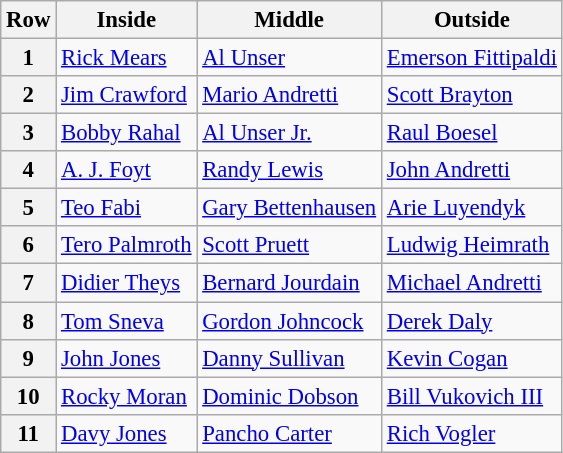<table class="wikitable" style="font-size: 95%;">
<tr>
<th>Row</th>
<th>Inside</th>
<th>Middle</th>
<th>Outside</th>
</tr>
<tr>
<th>1</th>
<td> <a href='#'>Rick Mears</a> <strong></strong></td>
<td> <a href='#'>Al Unser</a> <strong></strong></td>
<td> <a href='#'>Emerson Fittipaldi</a></td>
</tr>
<tr>
<th>2</th>
<td> <a href='#'>Jim Crawford</a></td>
<td> <a href='#'>Mario Andretti</a> <strong></strong></td>
<td> <a href='#'>Scott Brayton</a></td>
</tr>
<tr>
<th>3</th>
<td> <a href='#'>Bobby Rahal</a> <strong></strong></td>
<td> <a href='#'>Al Unser Jr.</a></td>
<td> <a href='#'>Raul Boesel</a></td>
</tr>
<tr>
<th>4</th>
<td> <a href='#'>A. J. Foyt</a> <strong></strong></td>
<td> <a href='#'>Randy Lewis</a></td>
<td> <a href='#'>John Andretti</a></td>
</tr>
<tr>
<th>5</th>
<td> <a href='#'>Teo Fabi</a></td>
<td> <a href='#'>Gary Bettenhausen</a></td>
<td> <a href='#'>Arie Luyendyk</a></td>
</tr>
<tr>
<th>6</th>
<td> <a href='#'>Tero Palmroth</a></td>
<td> <a href='#'>Scott Pruett</a> <strong></strong></td>
<td> <a href='#'>Ludwig Heimrath</a></td>
</tr>
<tr>
<th>7</th>
<td> <a href='#'>Didier Theys</a> <strong></strong></td>
<td> <a href='#'>Bernard Jourdain</a> <strong></strong></td>
<td> <a href='#'>Michael Andretti</a></td>
</tr>
<tr>
<th>8</th>
<td> <a href='#'>Tom Sneva</a> <strong></strong></td>
<td> <a href='#'>Gordon Johncock</a> <strong></strong></td>
<td> <a href='#'>Derek Daly</a></td>
</tr>
<tr>
<th>9</th>
<td> <a href='#'>John Jones</a> <strong></strong></td>
<td> <a href='#'>Danny Sullivan</a> <strong></strong></td>
<td> <a href='#'>Kevin Cogan</a></td>
</tr>
<tr>
<th>10</th>
<td> <a href='#'>Rocky Moran</a></td>
<td> <a href='#'>Dominic Dobson</a></td>
<td> <a href='#'>Bill Vukovich III</a></td>
</tr>
<tr>
<th>11</th>
<td> <a href='#'>Davy Jones</a></td>
<td> <a href='#'>Pancho Carter</a></td>
<td> <a href='#'>Rich Vogler</a></td>
</tr>
</table>
